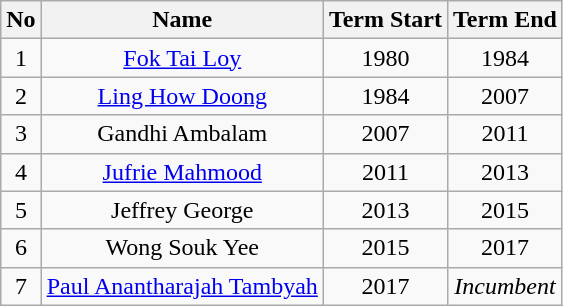<table class="wikitable" style="text-align:center;">
<tr>
<th>No</th>
<th>Name</th>
<th>Term Start</th>
<th>Term End</th>
</tr>
<tr>
<td>1</td>
<td><a href='#'>Fok Tai Loy</a></td>
<td>1980</td>
<td>1984</td>
</tr>
<tr>
<td>2</td>
<td><a href='#'>Ling How Doong</a></td>
<td>1984</td>
<td>2007</td>
</tr>
<tr>
<td>3</td>
<td>Gandhi Ambalam</td>
<td>2007</td>
<td>2011</td>
</tr>
<tr>
<td>4</td>
<td><a href='#'>Jufrie Mahmood</a></td>
<td>2011</td>
<td>2013</td>
</tr>
<tr>
<td>5</td>
<td>Jeffrey George</td>
<td>2013</td>
<td>2015</td>
</tr>
<tr>
<td>6</td>
<td>Wong Souk Yee</td>
<td>2015</td>
<td>2017</td>
</tr>
<tr>
<td>7</td>
<td><a href='#'>Paul Anantharajah Tambyah</a></td>
<td>2017</td>
<td><em>Incumbent</em></td>
</tr>
</table>
